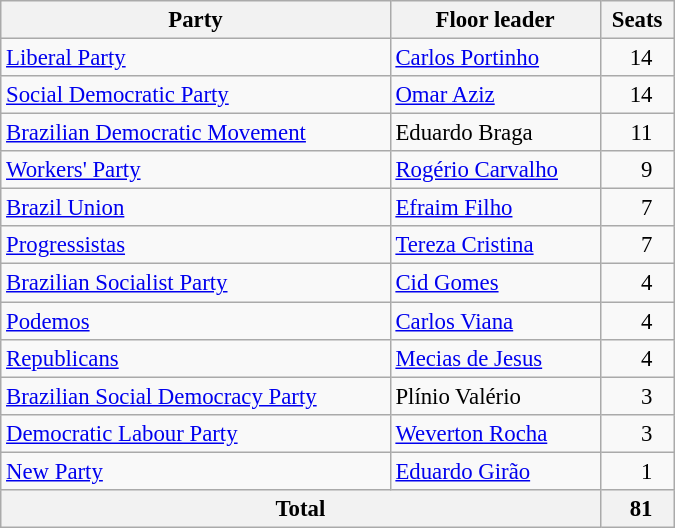<table class="wikitable" style="font-size:95%; width:450px;">
<tr>
<th>Party</th>
<th>Floor leader</th>
<th colspan=2>Seats</th>
</tr>
<tr>
<td><span></span> <a href='#'>Liberal Party</a></td>
<td><a href='#'>Carlos Portinho</a></td>
<td style="text-align:right;border-right: none;">14</td>
<td style="text-align:center;border-left: none;"><small></small></td>
</tr>
<tr>
<td><span></span> <a href='#'>Social Democratic Party</a></td>
<td><a href='#'>Omar Aziz</a></td>
<td style="text-align:right;border-right: none;">14</td>
<td style="text-align:center;border-left: none;"><small></small></td>
</tr>
<tr>
<td><span></span> <a href='#'>Brazilian Democratic Movement</a></td>
<td>Eduardo Braga</td>
<td style="text-align:right;border-right: none;">11</td>
<td style="text-align:center;border-left: none;"><small></small></td>
</tr>
<tr>
<td><span></span> <a href='#'>Workers' Party</a></td>
<td><a href='#'>Rogério Carvalho</a></td>
<td style="text-align:right;border-right: none;">9</td>
<td style="text-align:center;border-left: none;"><small></small></td>
</tr>
<tr>
<td><span></span> <a href='#'>Brazil Union</a></td>
<td><a href='#'>Efraim Filho</a></td>
<td style="text-align:right;border-right: none;">7</td>
<td style="text-align:center;border-left: none;"><small></small></td>
</tr>
<tr>
<td><span></span> <a href='#'>Progressistas</a></td>
<td><a href='#'>Tereza Cristina</a></td>
<td style="text-align:right;border-right: none;">7</td>
<td style="text-align:center;border-left: none;"><small></small></td>
</tr>
<tr>
<td><span></span> <a href='#'>Brazilian Socialist Party</a></td>
<td><a href='#'>Cid Gomes</a></td>
<td style="text-align:right;border-right: none;">4</td>
<td style="text-align:center;border-left: none;"><small></small></td>
</tr>
<tr>
<td><span></span> <a href='#'>Podemos</a></td>
<td><a href='#'>Carlos Viana</a></td>
<td style="text-align:right;border-right: none;">4</td>
<td style="text-align:center;border-left: none;"><small></small></td>
</tr>
<tr>
<td><span></span> <a href='#'>Republicans</a></td>
<td><a href='#'>Mecias de Jesus</a></td>
<td style="text-align:right;border-right: none;">4</td>
<td style="text-align:center;border-left: none;"><small></small></td>
</tr>
<tr>
<td><span></span> <a href='#'>Brazilian Social Democracy Party</a></td>
<td>Plínio Valério</td>
<td style="text-align:right;border-right: none;">3</td>
<td style="text-align:center;border-left: none;"><small></small></td>
</tr>
<tr>
<td><span></span> <a href='#'>Democratic Labour Party</a></td>
<td><a href='#'>Weverton Rocha</a></td>
<td style="text-align:right;border-right: none;">3</td>
<td style="text-align:center;border-left: none;"><small></small></td>
</tr>
<tr>
<td><span></span> <a href='#'>New Party</a></td>
<td><a href='#'>Eduardo Girão</a></td>
<td style="text-align:right;border-right: none;">1</td>
<td style="text-align:center;border-left: none;"><small></small></td>
</tr>
<tr>
<th colspan=2>Total</th>
<th style="text-align:right;border-right: none;">81</th>
<th style="text-align:center;border-left: none;"><small></small></th>
</tr>
</table>
